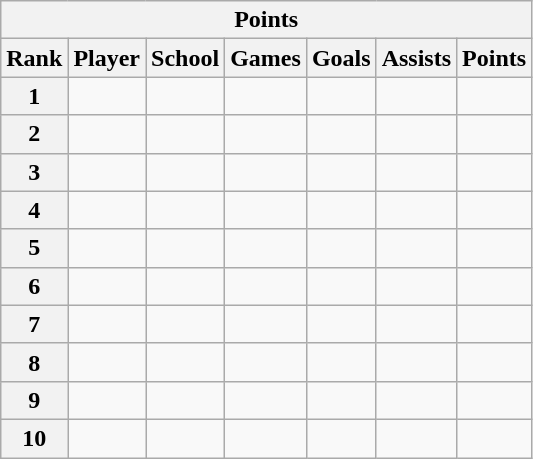<table class="wikitable">
<tr>
<th colspan=8>Points</th>
</tr>
<tr>
<th>Rank</th>
<th>Player</th>
<th>School</th>
<th>Games</th>
<th>Goals</th>
<th>Assists</th>
<th>Points</th>
</tr>
<tr>
<th>1</th>
<td></td>
<td></td>
<td style="text-align:center;"></td>
<td style="text-align:center;"></td>
<td style="text-align:center;"></td>
<td style="text-align:center;"></td>
</tr>
<tr>
<th>2</th>
<td></td>
<td></td>
<td style="text-align:center;"></td>
<td style="text-align:center;"></td>
<td style="text-align:center;"></td>
<td style="text-align:center;"></td>
</tr>
<tr>
<th>3</th>
<td></td>
<td></td>
<td style="text-align:center;"></td>
<td style="text-align:center;"></td>
<td style="text-align:center;"></td>
<td style="text-align:center;"></td>
</tr>
<tr>
<th>4</th>
<td></td>
<td></td>
<td style="text-align:center;"></td>
<td style="text-align:center;"></td>
<td style="text-align:center;"></td>
<td style="text-align:center;"></td>
</tr>
<tr>
<th>5</th>
<td></td>
<td></td>
<td style="text-align:center;"></td>
<td style="text-align:center;"></td>
<td style="text-align:center;"></td>
<td style="text-align:center;"></td>
</tr>
<tr>
<th>6</th>
<td></td>
<td></td>
<td style="text-align:center;"></td>
<td style="text-align:center;"></td>
<td style="text-align:center;"></td>
<td style="text-align:center;"></td>
</tr>
<tr>
<th>7</th>
<td></td>
<td></td>
<td style="text-align:center;"></td>
<td style="text-align:center;"></td>
<td style="text-align:center;"></td>
<td style="text-align:center;"></td>
</tr>
<tr>
<th>8</th>
<td></td>
<td></td>
<td style="text-align:center;"></td>
<td style="text-align:center;"></td>
<td style="text-align:center;"></td>
<td style="text-align:center;"></td>
</tr>
<tr>
<th>9</th>
<td></td>
<td></td>
<td style="text-align:center;"></td>
<td style="text-align:center;"></td>
<td style="text-align:center;"></td>
<td style="text-align:center;"></td>
</tr>
<tr>
<th>10</th>
<td></td>
<td></td>
<td style="text-align:center;"></td>
<td style="text-align:center;"></td>
<td style="text-align:center;"></td>
<td style="text-align:center;"></td>
</tr>
</table>
